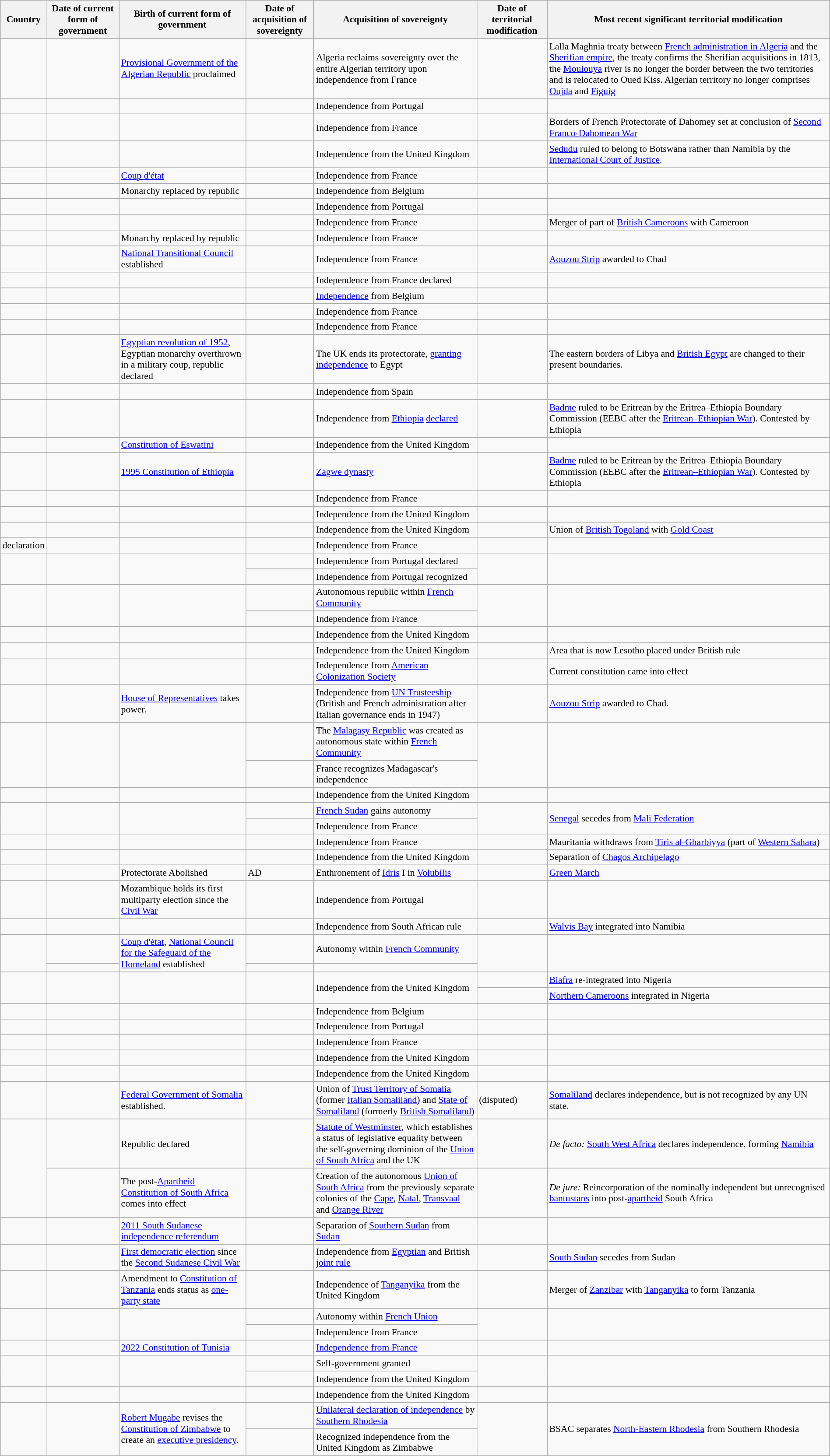<table class="wikitable sortable mw-datatable" width="100%" style="font-size:90%">
<tr>
<th>Country</th>
<th>Date of current form of government</th>
<th>Birth of current form of government</th>
<th>Date of acquisition of sovereignty</th>
<th>Acquisition of sovereignty</th>
<th>Date of territorial modification</th>
<th>Most recent significant territorial modification</th>
</tr>
<tr>
<td></td>
<td></td>
<td><a href='#'>Provisional Government of the Algerian Republic</a> proclaimed</td>
<td></td>
<td>Algeria reclaims sovereignty over the entire Algerian territory upon independence from France</td>
<td></td>
<td>Lalla Maghnia treaty between <a href='#'>French administration in Algeria</a> and the <a href='#'>Sherifian empire</a>, the treaty confirms the Sherifian acquisitions in 1813, the <a href='#'>Moulouya</a> river is no longer the border between the two territories and is relocated to Oued Kiss. Algerian territory no longer comprises <a href='#'>Oujda</a> and <a href='#'>Figuig</a></td>
</tr>
<tr>
<td></td>
<td></td>
<td></td>
<td></td>
<td>Independence from Portugal</td>
<td></td>
<td></td>
</tr>
<tr>
<td></td>
<td></td>
<td></td>
<td></td>
<td>Independence from France</td>
<td></td>
<td>Borders of French Protectorate of Dahomey set at conclusion of <a href='#'>Second Franco-Dahomean War</a></td>
</tr>
<tr>
<td></td>
<td></td>
<td></td>
<td></td>
<td>Independence from the United Kingdom</td>
<td></td>
<td><a href='#'>Sedudu</a> ruled to belong to Botswana rather than Namibia by the <a href='#'>International Court of Justice</a>.</td>
</tr>
<tr>
<td></td>
<td></td>
<td><a href='#'>Coup d'état</a></td>
<td></td>
<td>Independence from France</td>
<td></td>
<td></td>
</tr>
<tr>
<td></td>
<td></td>
<td>Monarchy replaced by republic</td>
<td></td>
<td>Independence from Belgium</td>
<td></td>
<td></td>
</tr>
<tr>
<td></td>
<td></td>
<td></td>
<td></td>
<td>Independence from Portugal</td>
<td></td>
<td></td>
</tr>
<tr>
<td></td>
<td></td>
<td></td>
<td></td>
<td>Independence from France</td>
<td></td>
<td>Merger of part of <a href='#'>British Cameroons</a> with Cameroon</td>
</tr>
<tr>
<td></td>
<td></td>
<td>Monarchy replaced by republic</td>
<td></td>
<td>Independence from France</td>
<td></td>
<td></td>
</tr>
<tr>
<td></td>
<td></td>
<td><a href='#'>National Transitional Council</a> established</td>
<td></td>
<td>Independence from France</td>
<td></td>
<td><a href='#'>Aouzou Strip</a> awarded to Chad</td>
</tr>
<tr>
<td></td>
<td></td>
<td></td>
<td></td>
<td>Independence from France declared</td>
<td></td>
<td></td>
</tr>
<tr>
<td sortkey="Congo Democratic Republic"></td>
<td></td>
<td></td>
<td></td>
<td><a href='#'>Independence</a> from Belgium</td>
<td></td>
<td></td>
</tr>
<tr>
<td sortkey="Congo Republic"></td>
<td></td>
<td></td>
<td></td>
<td>Independence from France</td>
<td></td>
<td></td>
</tr>
<tr>
<td></td>
<td></td>
<td></td>
<td></td>
<td>Independence from France</td>
<td></td>
<td></td>
</tr>
<tr>
<td></td>
<td></td>
<td><a href='#'>Egyptian revolution of 1952</a>, Egyptian monarchy overthrown in a military coup, republic declared</td>
<td></td>
<td>The UK ends its protectorate, <a href='#'>granting independence</a> to Egypt</td>
<td></td>
<td>The eastern borders of Libya and <a href='#'>British Egypt</a> are changed to their present boundaries.</td>
</tr>
<tr>
<td></td>
<td></td>
<td></td>
<td></td>
<td>Independence from Spain</td>
<td></td>
<td></td>
</tr>
<tr>
<td></td>
<td></td>
<td></td>
<td></td>
<td>Independence from <a href='#'>Ethiopia</a> <a href='#'>declared</a></td>
<td></td>
<td><a href='#'>Badme</a> ruled to be Eritrean by the Eritrea–Ethiopia Boundary Commission (EEBC after the <a href='#'>Eritrean–Ethiopian War</a>). Contested by Ethiopia</td>
</tr>
<tr>
<td></td>
<td></td>
<td><a href='#'>Constitution of Eswatini</a></td>
<td></td>
<td>Independence from the United Kingdom</td>
<td></td>
<td></td>
</tr>
<tr>
<td></td>
<td></td>
<td><a href='#'>1995 Constitution of Ethiopia</a></td>
<td></td>
<td><a href='#'>Zagwe dynasty</a></td>
<td></td>
<td><a href='#'>Badme</a> ruled to be Eritrean by the Eritrea–Ethiopia Boundary Commission (EEBC after the <a href='#'>Eritrean–Ethiopian War</a>). Contested by Ethiopia</td>
</tr>
<tr>
<td></td>
<td></td>
<td></td>
<td></td>
<td>Independence from France</td>
<td></td>
<td></td>
</tr>
<tr>
<td></td>
<td></td>
<td></td>
<td></td>
<td>Independence from the United Kingdom</td>
<td></td>
<td></td>
</tr>
<tr>
<td></td>
<td></td>
<td></td>
<td></td>
<td>Independence from the United Kingdom</td>
<td></td>
<td>Union of <a href='#'>British Togoland</a> with <a href='#'>Gold Coast</a></td>
</tr>
<tr>
<td> declaration</td>
<td></td>
<td></td>
<td></td>
<td>Independence from France</td>
<td></td>
<td></td>
</tr>
<tr>
<td rowspan=2></td>
<td rowspan=2></td>
<td rowspan=2></td>
<td></td>
<td>Independence from Portugal declared</td>
<td rowspan=2></td>
<td rowspan=2></td>
</tr>
<tr>
<td></td>
<td>Independence from Portugal recognized</td>
</tr>
<tr>
<td rowspan=2></td>
<td rowspan=2></td>
<td rowspan=2></td>
<td></td>
<td>Autonomous republic within <a href='#'>French Community</a></td>
<td rowspan=2></td>
<td rowspan=2></td>
</tr>
<tr>
<td></td>
<td>Independence from France</td>
</tr>
<tr>
<td></td>
<td></td>
<td></td>
<td></td>
<td>Independence from the United Kingdom</td>
<td></td>
<td></td>
</tr>
<tr>
<td></td>
<td></td>
<td></td>
<td></td>
<td>Independence from the United Kingdom</td>
<td></td>
<td>Area that is now Lesotho placed under British rule</td>
</tr>
<tr>
<td></td>
<td></td>
<td></td>
<td></td>
<td>Independence from <a href='#'>American Colonization Society</a></td>
<td></td>
<td>Current constitution came into effect</td>
</tr>
<tr>
<td></td>
<td></td>
<td><a href='#'>House of Representatives</a> takes power.</td>
<td></td>
<td>Independence from <a href='#'>UN Trusteeship</a> (British and French administration after Italian governance ends in 1947)</td>
<td></td>
<td><a href='#'>Aouzou Strip</a> awarded to Chad.</td>
</tr>
<tr>
<td rowspan=2></td>
<td rowspan=2></td>
<td rowspan=2></td>
<td></td>
<td>The <a href='#'>Malagasy Republic</a> was created as autonomous state within <a href='#'>French Community</a></td>
<td rowspan=2></td>
<td rowspan=2></td>
</tr>
<tr>
<td></td>
<td>France recognizes Madagascar's independence</td>
</tr>
<tr>
<td></td>
<td></td>
<td></td>
<td></td>
<td>Independence from the United Kingdom</td>
<td></td>
<td></td>
</tr>
<tr>
<td rowspan=2></td>
<td rowspan=2></td>
<td rowspan=2></td>
<td></td>
<td><a href='#'>French Sudan</a> gains autonomy</td>
<td rowspan=2></td>
<td rowspan=2><a href='#'>Senegal</a> secedes from <a href='#'>Mali Federation</a></td>
</tr>
<tr>
<td></td>
<td>Independence from France</td>
</tr>
<tr>
<td></td>
<td></td>
<td></td>
<td></td>
<td>Independence from France</td>
<td></td>
<td>Mauritania withdraws from <a href='#'>Tiris al-Gharbiyya</a> (part of <a href='#'>Western Sahara</a>)</td>
</tr>
<tr>
<td></td>
<td></td>
<td></td>
<td></td>
<td>Independence from the United Kingdom</td>
<td></td>
<td>Separation of <a href='#'>Chagos Archipelago</a></td>
</tr>
<tr>
<td></td>
<td></td>
<td>Protectorate Abolished</td>
<td> AD</td>
<td>Enthronement of <a href='#'>Idris</a> I in <a href='#'>Volubilis</a></td>
<td></td>
<td><a href='#'>Green March</a></td>
</tr>
<tr>
<td></td>
<td></td>
<td>Mozambique holds its first multiparty election since the <a href='#'>Civil War</a></td>
<td></td>
<td>Independence from Portugal</td>
<td></td>
<td></td>
</tr>
<tr>
<td></td>
<td></td>
<td></td>
<td></td>
<td>Independence from South African rule</td>
<td></td>
<td><a href='#'>Walvis Bay</a> integrated into Namibia</td>
</tr>
<tr>
<td rowspan=2></td>
<td></td>
<td rowspan=2><a href='#'>Coup d'état</a>, <a href='#'>National Council for the Safeguard of the Homeland</a> established</td>
<td></td>
<td>Autonomy within <a href='#'>French Community</a></td>
<td rowspan=2></td>
<td rowspan=2></td>
</tr>
<tr>
<td></td>
<td></td>
</tr>
<tr>
<td rowspan=2></td>
<td rowspan=2></td>
<td rowspan=2></td>
<td rowspan=2></td>
<td rowspan=2>Independence from the United Kingdom</td>
<td></td>
<td><a href='#'>Biafra</a> re-integrated into Nigeria</td>
</tr>
<tr>
<td></td>
<td><a href='#'>Northern Cameroons</a> integrated in Nigeria</td>
</tr>
<tr>
<td></td>
<td></td>
<td></td>
<td></td>
<td>Independence from Belgium</td>
<td></td>
<td></td>
</tr>
<tr>
<td></td>
<td></td>
<td></td>
<td></td>
<td>Independence from Portugal</td>
<td></td>
<td></td>
</tr>
<tr>
<td></td>
<td></td>
<td></td>
<td></td>
<td>Independence from France</td>
<td></td>
<td></td>
</tr>
<tr>
<td></td>
<td></td>
<td></td>
<td></td>
<td>Independence from the United Kingdom</td>
<td></td>
<td></td>
</tr>
<tr>
<td></td>
<td></td>
<td></td>
<td></td>
<td>Independence from the United Kingdom</td>
<td></td>
<td></td>
</tr>
<tr>
<td></td>
<td></td>
<td><a href='#'>Federal Government of Somalia</a> established.</td>
<td></td>
<td>Union of <a href='#'>Trust Territory of Somalia</a> (former <a href='#'>Italian Somaliland</a>) and <a href='#'>State of Somaliland</a> (formerly <a href='#'>British Somaliland</a>)</td>
<td> (disputed)</td>
<td><a href='#'>Somaliland</a> declares independence, but is not recognized by any UN state.</td>
</tr>
<tr>
<td rowspan=2></td>
<td></td>
<td>Republic declared</td>
<td></td>
<td><a href='#'>Statute of Westminster</a>, which establishes a status of legislative equality between the self-governing dominion of the <a href='#'>Union of South Africa</a> and the UK</td>
<td></td>
<td><em>De facto:</em> <a href='#'>South West Africa</a> declares independence, forming <a href='#'>Namibia</a></td>
</tr>
<tr>
<td></td>
<td>The post-<a href='#'>Apartheid</a> <a href='#'>Constitution of South Africa</a> comes into effect</td>
<td></td>
<td>Creation of the autonomous <a href='#'>Union of South Africa</a> from the previously separate colonies of the <a href='#'>Cape</a>, <a href='#'>Natal</a>, <a href='#'>Transvaal</a> and <a href='#'>Orange River</a></td>
<td></td>
<td><em>De jure:</em> Reincorporation of the nominally independent but unrecognised <a href='#'>bantustans</a> into post-<a href='#'>apartheid</a> South Africa</td>
</tr>
<tr>
<td></td>
<td></td>
<td><a href='#'>2011 South Sudanese independence referendum</a></td>
<td></td>
<td>Separation of <a href='#'>Southern Sudan</a> from <a href='#'>Sudan</a></td>
<td></td>
<td></td>
</tr>
<tr>
<td></td>
<td></td>
<td><a href='#'>First democratic election</a> since the <a href='#'>Second Sudanese Civil War</a></td>
<td></td>
<td>Independence from <a href='#'>Egyptian</a> and British <a href='#'>joint rule</a></td>
<td></td>
<td><a href='#'>South Sudan</a> secedes from Sudan</td>
</tr>
<tr>
<td></td>
<td></td>
<td>Amendment to <a href='#'>Constitution of Tanzania</a> ends status as <a href='#'>one-party state</a></td>
<td></td>
<td>Independence of <a href='#'>Tanganyika</a> from the United Kingdom</td>
<td></td>
<td>Merger of <a href='#'>Zanzibar</a> with <a href='#'>Tanganyika</a> to form Tanzania</td>
</tr>
<tr>
<td rowspan=2></td>
<td rowspan=2></td>
<td rowspan=2></td>
<td></td>
<td>Autonomy within <a href='#'>French Union</a></td>
<td rowspan=2></td>
<td rowspan=2></td>
</tr>
<tr>
<td></td>
<td>Independence from France</td>
</tr>
<tr>
<td></td>
<td></td>
<td><a href='#'>2022 Constitution of Tunisia</a></td>
<td></td>
<td><a href='#'>Independence from France</a></td>
<td></td>
<td></td>
</tr>
<tr>
<td rowspan=2></td>
<td rowspan=2></td>
<td rowspan=2></td>
<td></td>
<td>Self-government granted</td>
<td rowspan=2></td>
<td rowspan=2></td>
</tr>
<tr>
<td></td>
<td>Independence from the United Kingdom</td>
</tr>
<tr>
<td></td>
<td></td>
<td></td>
<td></td>
<td>Independence from the United Kingdom</td>
<td></td>
<td></td>
</tr>
<tr>
<td rowspan=2></td>
<td rowspan=2></td>
<td rowspan=2><a href='#'>Robert Mugabe</a> revises the <a href='#'>Constitution of Zimbabwe</a> to create an <a href='#'>executive presidency</a>.</td>
<td></td>
<td><a href='#'>Unilateral declaration of independence</a> by <a href='#'>Southern Rhodesia</a></td>
<td rowspan=2></td>
<td rowspan=2>BSAC separates <a href='#'>North-Eastern Rhodesia</a> from Southern Rhodesia</td>
</tr>
<tr>
<td></td>
<td>Recognized independence from the United Kingdom as Zimbabwe</td>
</tr>
</table>
